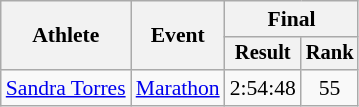<table class=wikitable style="font-size:90%">
<tr>
<th rowspan="2">Athlete</th>
<th rowspan="2">Event</th>
<th colspan="2">Final</th>
</tr>
<tr style="font-size:95%">
<th>Result</th>
<th>Rank</th>
</tr>
<tr align=center>
<td align=left><a href='#'>Sandra Torres</a></td>
<td align=left><a href='#'>Marathon</a></td>
<td>2:54:48</td>
<td>55</td>
</tr>
</table>
